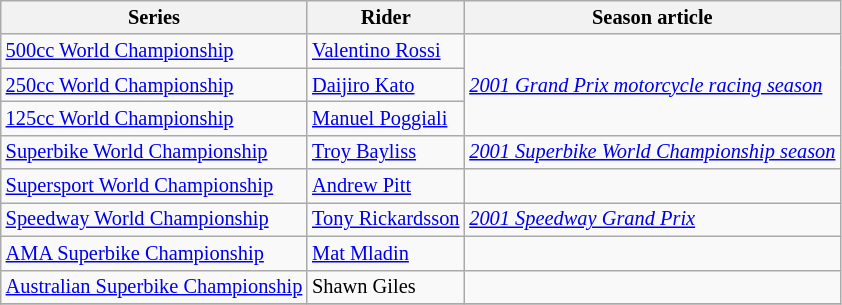<table class="wikitable" style="font-size:85%;">
<tr>
<th>Series</th>
<th>Rider</th>
<th>Season article</th>
</tr>
<tr>
<td><a href='#'>500cc World Championship</a></td>
<td> <a href='#'>Valentino Rossi</a></td>
<td rowspan=3><em><a href='#'>2001 Grand Prix motorcycle racing season</a></em></td>
</tr>
<tr>
<td><a href='#'>250cc World Championship</a></td>
<td> <a href='#'>Daijiro Kato</a></td>
</tr>
<tr>
<td><a href='#'>125cc World Championship</a></td>
<td> <a href='#'>Manuel Poggiali</a></td>
</tr>
<tr>
<td><a href='#'>Superbike World Championship</a></td>
<td> <a href='#'>Troy Bayliss</a></td>
<td><em><a href='#'>2001 Superbike World Championship season</a></em></td>
</tr>
<tr>
<td><a href='#'>Supersport World Championship</a></td>
<td> <a href='#'>Andrew Pitt</a></td>
<td></td>
</tr>
<tr>
<td><a href='#'>Speedway World Championship</a></td>
<td> <a href='#'>Tony Rickardsson</a></td>
<td><em><a href='#'>2001 Speedway Grand Prix</a></em></td>
</tr>
<tr>
<td><a href='#'>AMA Superbike Championship</a></td>
<td> <a href='#'>Mat Mladin</a></td>
<td></td>
</tr>
<tr>
<td><a href='#'>Australian Superbike Championship</a></td>
<td> Shawn Giles</td>
<td></td>
</tr>
<tr>
</tr>
</table>
